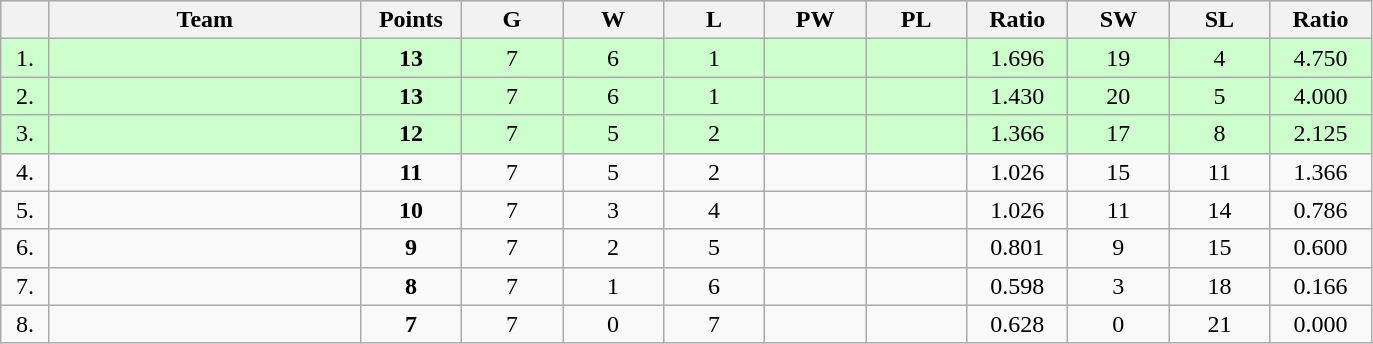<table class=wikitable style="text-align:center">
<tr bgcolor="#DCDCDC">
<th width="25"></th>
<th width="200">Team</th>
<th width="60">Points</th>
<th width="60">G</th>
<th width="60">W</th>
<th width="60">L</th>
<th width="60">PW</th>
<th width="60">PL</th>
<th width="60">Ratio</th>
<th width="60">SW</th>
<th width="60">SL</th>
<th width="60">Ratio</th>
</tr>
<tr bgcolor=#CCFFCC>
<td>1.</td>
<td align=left></td>
<td><strong>13</strong></td>
<td>7</td>
<td>6</td>
<td>1</td>
<td></td>
<td></td>
<td>1.696</td>
<td>19</td>
<td>4</td>
<td>4.750</td>
</tr>
<tr bgcolor=#CCFFCC>
<td>2.</td>
<td align=left></td>
<td><strong>13</strong></td>
<td>7</td>
<td>6</td>
<td>1</td>
<td></td>
<td></td>
<td>1.430</td>
<td>20</td>
<td>5</td>
<td>4.000</td>
</tr>
<tr bgcolor=#CCFFCC>
<td>3.</td>
<td align=left></td>
<td><strong>12</strong></td>
<td>7</td>
<td>5</td>
<td>2</td>
<td></td>
<td></td>
<td>1.366</td>
<td>17</td>
<td>8</td>
<td>2.125</td>
</tr>
<tr>
<td>4.</td>
<td align=left></td>
<td><strong>11</strong></td>
<td>7</td>
<td>5</td>
<td>2</td>
<td></td>
<td></td>
<td>1.026</td>
<td>15</td>
<td>11</td>
<td>1.366</td>
</tr>
<tr>
<td>5.</td>
<td align=left></td>
<td><strong>10</strong></td>
<td>7</td>
<td>3</td>
<td>4</td>
<td></td>
<td></td>
<td>1.026</td>
<td>11</td>
<td>14</td>
<td>0.786</td>
</tr>
<tr>
<td>6.</td>
<td align=left></td>
<td><strong>9</strong></td>
<td>7</td>
<td>2</td>
<td>5</td>
<td></td>
<td></td>
<td>0.801</td>
<td>9</td>
<td>15</td>
<td>0.600</td>
</tr>
<tr>
<td>7.</td>
<td align=left></td>
<td><strong>8</strong></td>
<td>7</td>
<td>1</td>
<td>6</td>
<td></td>
<td></td>
<td>0.598</td>
<td>3</td>
<td>18</td>
<td>0.166</td>
</tr>
<tr>
<td>8.</td>
<td align=left></td>
<td><strong>7</strong></td>
<td>7</td>
<td>0</td>
<td>7</td>
<td></td>
<td></td>
<td>0.628</td>
<td>0</td>
<td>21</td>
<td>0.000</td>
</tr>
</table>
